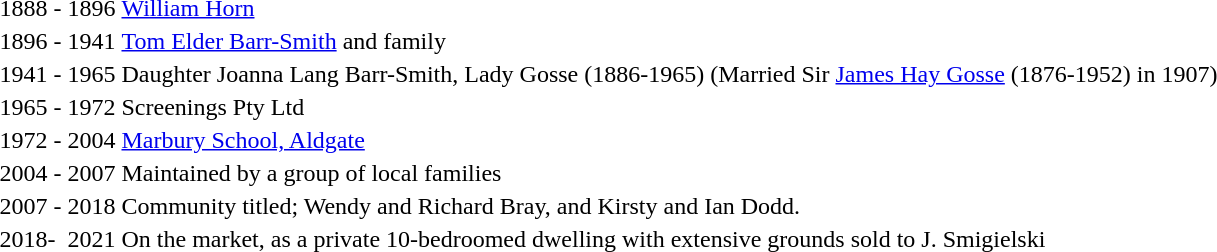<table>
<tr>
<td>1888 -</td>
<td>1896</td>
<td><a href='#'>William Horn</a></td>
</tr>
<tr>
<td>1896 -</td>
<td>1941</td>
<td><a href='#'>Tom Elder Barr-Smith</a> and family</td>
</tr>
<tr>
<td>1941 -</td>
<td>1965</td>
<td>Daughter Joanna Lang Barr-Smith, Lady Gosse (1886-1965) (Married Sir <a href='#'>James Hay Gosse</a> (1876-1952) in 1907)</td>
</tr>
<tr>
<td>1965 -</td>
<td>1972</td>
<td>Screenings Pty Ltd</td>
</tr>
<tr>
<td>1972 -</td>
<td>2004</td>
<td><a href='#'>Marbury School, Aldgate</a></td>
</tr>
<tr>
<td>2004 -</td>
<td>2007</td>
<td>Maintained by a group of local families</td>
</tr>
<tr>
<td>2007 -</td>
<td>2018</td>
<td>Community titled; Wendy and Richard Bray, and Kirsty and Ian Dodd.</td>
</tr>
<tr>
<td>2018-</td>
<td>2021</td>
<td>On the market, as a private 10-bedroomed dwelling with extensive grounds sold to J. Smigielski</td>
</tr>
</table>
